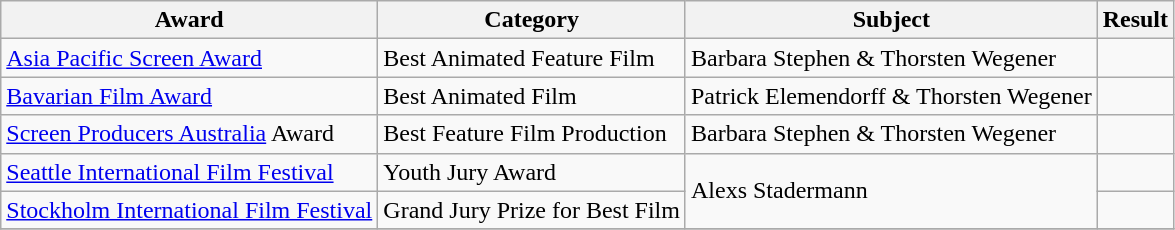<table class="wikitable">
<tr>
<th>Award</th>
<th>Category</th>
<th>Subject</th>
<th>Result</th>
</tr>
<tr>
<td><a href='#'>Asia Pacific Screen Award</a></td>
<td>Best Animated Feature Film</td>
<td>Barbara Stephen & Thorsten Wegener</td>
<td></td>
</tr>
<tr>
<td><a href='#'>Bavarian Film Award</a></td>
<td>Best Animated Film</td>
<td>Patrick Elemendorff & Thorsten Wegener</td>
<td></td>
</tr>
<tr>
<td><a href='#'>Screen Producers Australia</a> Award</td>
<td>Best Feature Film Production</td>
<td>Barbara Stephen & Thorsten Wegener</td>
<td></td>
</tr>
<tr>
<td><a href='#'>Seattle International Film Festival</a></td>
<td>Youth Jury Award</td>
<td rowspan=2>Alexs Stadermann</td>
<td></td>
</tr>
<tr>
<td><a href='#'>Stockholm International Film Festival</a></td>
<td>Grand Jury Prize for Best Film</td>
<td></td>
</tr>
<tr>
</tr>
</table>
